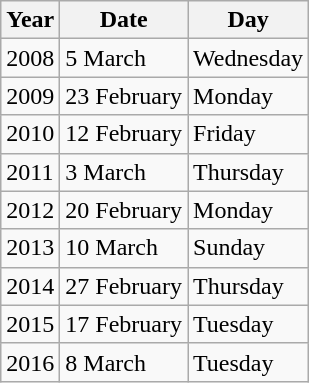<table class="wikitable sortable">
<tr>
<th>Year</th>
<th>Date</th>
<th>Day</th>
</tr>
<tr>
<td>2008</td>
<td>5 March</td>
<td>Wednesday</td>
</tr>
<tr>
<td>2009</td>
<td>23 February</td>
<td>Monday</td>
</tr>
<tr>
<td>2010</td>
<td>12 February</td>
<td>Friday</td>
</tr>
<tr>
<td>2011</td>
<td>3 March</td>
<td>Thursday</td>
</tr>
<tr>
<td>2012</td>
<td>20 February</td>
<td>Monday</td>
</tr>
<tr>
<td>2013</td>
<td>10 March</td>
<td>Sunday</td>
</tr>
<tr>
<td>2014</td>
<td>27 February</td>
<td>Thursday</td>
</tr>
<tr>
<td>2015</td>
<td>17 February</td>
<td>Tuesday</td>
</tr>
<tr>
<td>2016</td>
<td>8 March</td>
<td>Tuesday</td>
</tr>
</table>
